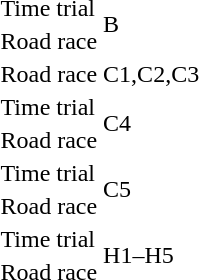<table>
<tr>
<td>Time trial</td>
<td rowspan=2>B</td>
<td></td>
<td></td>
<td></td>
</tr>
<tr>
<td>Road race</td>
<td></td>
<td></td>
<td></td>
</tr>
<tr>
<td>Road race</td>
<td>C1,C2,C3</td>
<td></td>
<td></td>
<td></td>
</tr>
<tr>
<td>Time trial</td>
<td rowspan=2>C4</td>
<td></td>
<td></td>
<td></td>
</tr>
<tr>
<td>Road race</td>
<td></td>
<td></td>
<td></td>
</tr>
<tr>
<td>Time trial</td>
<td rowspan=2>C5</td>
<td></td>
<td></td>
<td></td>
</tr>
<tr>
<td>Road race</td>
<td></td>
<td></td>
<td></td>
</tr>
<tr>
<td>Time trial</td>
<td rowspan=2>H1–H5</td>
<td></td>
<td></td>
<td></td>
</tr>
<tr>
<td>Road race</td>
<td></td>
<td></td>
<td></td>
</tr>
</table>
